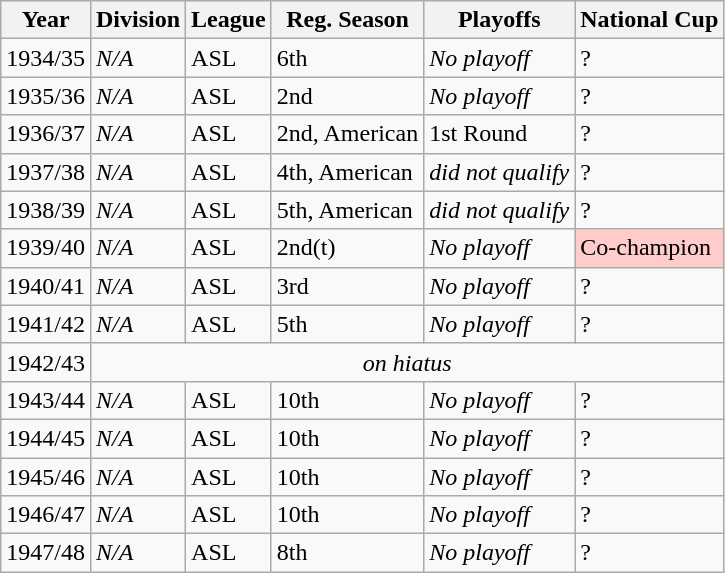<table class="wikitable">
<tr>
<th>Year</th>
<th>Division</th>
<th>League</th>
<th>Reg. Season</th>
<th>Playoffs</th>
<th>National Cup</th>
</tr>
<tr>
<td>1934/35</td>
<td><em>N/A</em></td>
<td>ASL</td>
<td>6th</td>
<td><em>No playoff</em></td>
<td>?</td>
</tr>
<tr>
<td>1935/36</td>
<td><em>N/A</em></td>
<td>ASL</td>
<td>2nd</td>
<td><em>No playoff</em></td>
<td>?</td>
</tr>
<tr>
<td>1936/37</td>
<td><em>N/A</em></td>
<td>ASL</td>
<td>2nd, American</td>
<td>1st Round</td>
<td>?</td>
</tr>
<tr>
<td>1937/38</td>
<td><em>N/A</em></td>
<td>ASL</td>
<td>4th, American</td>
<td><em>did not qualify</em></td>
<td>?</td>
</tr>
<tr>
<td>1938/39</td>
<td><em>N/A</em></td>
<td>ASL</td>
<td>5th, American</td>
<td><em>did not qualify</em></td>
<td>?</td>
</tr>
<tr>
<td>1939/40</td>
<td><em>N/A</em></td>
<td>ASL</td>
<td>2nd(t)</td>
<td><em>No playoff</em></td>
<td bgcolor="FFCBCB">Co-champion</td>
</tr>
<tr>
<td>1940/41</td>
<td><em>N/A</em></td>
<td>ASL</td>
<td>3rd</td>
<td><em>No playoff</em></td>
<td>?</td>
</tr>
<tr>
<td>1941/42</td>
<td><em>N/A</em></td>
<td>ASL</td>
<td>5th</td>
<td><em>No playoff</em></td>
<td>?</td>
</tr>
<tr>
<td>1942/43</td>
<td colspan=5 align=center><em>on hiatus</em></td>
</tr>
<tr>
<td>1943/44</td>
<td><em>N/A</em></td>
<td>ASL</td>
<td>10th</td>
<td><em>No playoff</em></td>
<td>?</td>
</tr>
<tr>
<td>1944/45</td>
<td><em>N/A</em></td>
<td>ASL</td>
<td>10th</td>
<td><em>No playoff</em></td>
<td>?</td>
</tr>
<tr>
<td>1945/46</td>
<td><em>N/A</em></td>
<td>ASL</td>
<td>10th</td>
<td><em>No playoff</em></td>
<td>?</td>
</tr>
<tr>
<td>1946/47</td>
<td><em>N/A</em></td>
<td>ASL</td>
<td>10th</td>
<td><em>No playoff</em></td>
<td>?</td>
</tr>
<tr>
<td>1947/48</td>
<td><em>N/A</em></td>
<td>ASL</td>
<td>8th</td>
<td><em>No playoff</em></td>
<td>?</td>
</tr>
</table>
